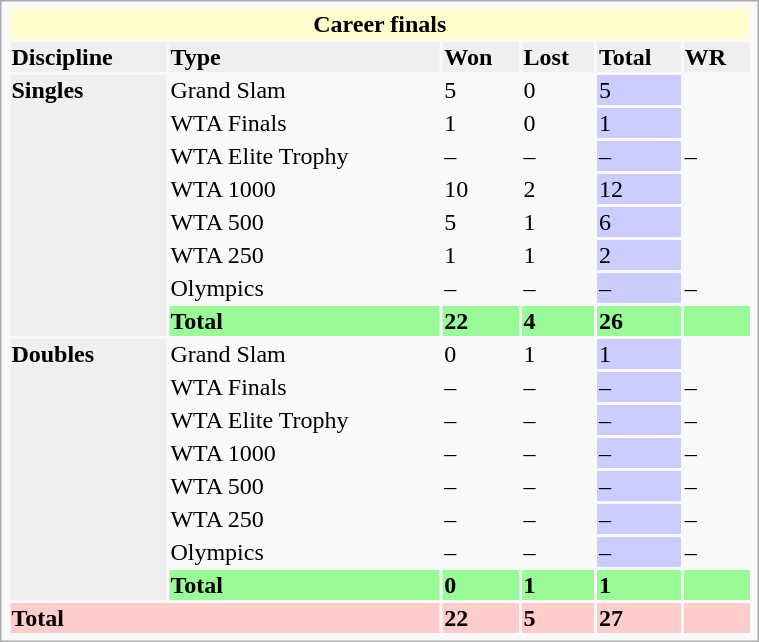<table class="infobox vcard vevent nowrap" width=40%>
<tr style="background:#ffffcc">
<th scope=col colspan=6>Career finals</th>
</tr>
<tr style=background:#efefef;font-weight:bold>
<td>Discipline</td>
<td>Type</td>
<td>Won</td>
<td>Lost</td>
<td>Total</td>
<td>WR</td>
</tr>
<tr>
<td rowspan="8" style="background:#efefef;font-weight:bold">Singles</td>
<td>Grand Slam</td>
<td>5</td>
<td>0</td>
<td style="background:#CCCCFF">5</td>
<td></td>
</tr>
<tr>
<td>WTA Finals</td>
<td>1</td>
<td>0</td>
<td style="background:#CCCCFF">1</td>
<td></td>
</tr>
<tr>
<td>WTA Elite Trophy</td>
<td>–</td>
<td>–</td>
<td style="background:#CCCCFF">–</td>
<td>–</td>
</tr>
<tr>
<td>WTA 1000</td>
<td>10</td>
<td>2</td>
<td style="background:#CCCCFF">12</td>
<td></td>
</tr>
<tr>
<td>WTA 500</td>
<td>5</td>
<td>1</td>
<td style="background:#CCCCFF">6</td>
<td></td>
</tr>
<tr>
<td>WTA 250</td>
<td>1</td>
<td>1</td>
<td style="background:#CCCCFF">2</td>
<td></td>
</tr>
<tr>
<td>Olympics</td>
<td>–</td>
<td>–</td>
<td style="background:#CCCCFF">–</td>
<td>–</td>
</tr>
<tr style="background:#98FB98">
<td><strong>Total</strong></td>
<td><strong>22</strong></td>
<td><strong>4</strong></td>
<td><strong>26</strong></td>
<td><strong></strong></td>
</tr>
<tr>
<td rowspan="8" style="background:#efefef;font-weight:bold">Doubles</td>
<td>Grand Slam</td>
<td>0</td>
<td>1</td>
<td style="background:#CCCCFF">1</td>
<td></td>
</tr>
<tr>
<td>WTA Finals</td>
<td>–</td>
<td>–</td>
<td style="background:#CCCCFF">–</td>
<td>–</td>
</tr>
<tr>
<td>WTA Elite Trophy</td>
<td>–</td>
<td>–</td>
<td style="background:#CCCCFF">–</td>
<td>–</td>
</tr>
<tr>
<td>WTA 1000</td>
<td>–</td>
<td>–</td>
<td style="background:#CCCCFF">–</td>
<td>–</td>
</tr>
<tr>
<td>WTA 500</td>
<td>–</td>
<td>–</td>
<td style="background:#CCCCFF">–</td>
<td>–</td>
</tr>
<tr>
<td>WTA 250</td>
<td>–</td>
<td>–</td>
<td style="background:#CCCCFF">–</td>
<td>–</td>
</tr>
<tr>
<td>Olympics</td>
<td>–</td>
<td>–</td>
<td style="background:#CCCCFF">–</td>
<td>–</td>
</tr>
<tr style="background:#98FB98">
<td><strong>Total</strong></td>
<td><strong>0</strong></td>
<td><strong>1</strong></td>
<td><strong>1</strong></td>
<td><strong></strong></td>
</tr>
<tr style="background:#FFCCCC">
<td colspan=2><strong>Total</strong></td>
<td><strong>22</strong></td>
<td><strong>5</strong></td>
<td><strong>27</strong></td>
<td><strong></strong></td>
</tr>
</table>
